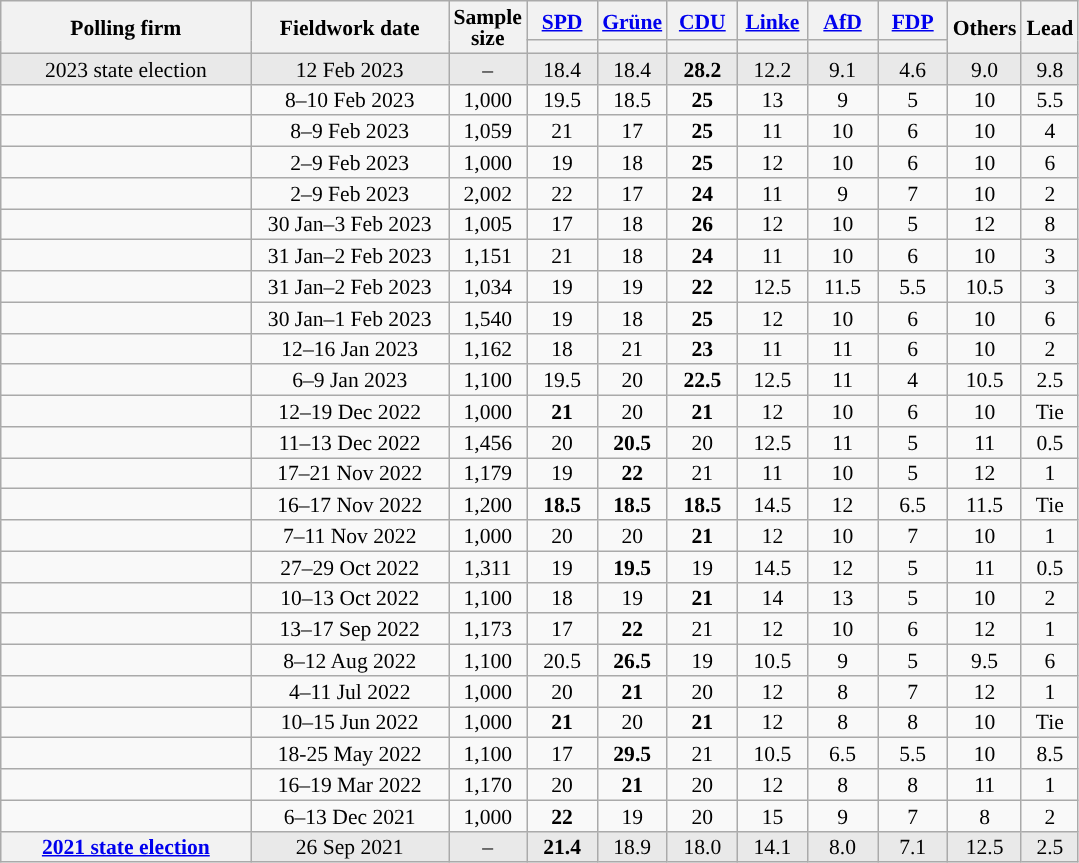<table class="wikitable sortable" style="text-align:center;font-size:90%;line-height:14px;">
<tr>
<th rowspan="2" style="width:160px;">Polling firm</th>
<th rowspan="2" style="width:125px;">Fieldwork date</th>
<th rowspan="2" style="width:35px;">Sample<br>size</th>
<th class="unsortable" style="width:40px;"><a href='#'>SPD</a></th>
<th class="unsortable" style="width:40px;"><a href='#'>Grüne</a></th>
<th class="unsortable" style="width:40px;"><a href='#'>CDU</a></th>
<th class="unsortable" style="width:40px;"><a href='#'>Linke</a></th>
<th class="unsortable" style="width:40px;"><a href='#'>AfD</a></th>
<th class="unsortable" style="width:40px;"><a href='#'>FDP</a></th>
<th rowspan="2" class="unsortable" style="width:40px;">Others</th>
<th rowspan="2" style="width:30px;">Lead</th>
</tr>
<tr>
<th style="background:"></th>
<th style="background:"></th>
<th style="background:"></th>
<th style="background:"></th>
<th style="background:"></th>
<th style="background:"></th>
</tr>
<tr style="background:#E9E9E9;">
<td>2023 state election</td>
<td>12 Feb 2023</td>
<td>–</td>
<td>18.4</td>
<td>18.4</td>
<td><strong>28.2</strong></td>
<td>12.2</td>
<td>9.1</td>
<td>4.6</td>
<td>9.0</td>
<td style="background:">9.8</td>
</tr>
<tr>
<td></td>
<td>8–10 Feb 2023</td>
<td>1,000</td>
<td>19.5</td>
<td>18.5</td>
<td><strong>25</strong></td>
<td>13</td>
<td>9</td>
<td>5</td>
<td>10</td>
<td style="background:">5.5</td>
</tr>
<tr>
<td></td>
<td data-sort-value="2023-02-09">8–9 Feb 2023</td>
<td>1,059</td>
<td>21</td>
<td>17</td>
<td><strong>25</strong></td>
<td>11</td>
<td>10</td>
<td>6</td>
<td>10</td>
<td style="background:">4</td>
</tr>
<tr>
<td></td>
<td data-sort-value="2023-02-09">2–9 Feb 2023</td>
<td>1,000</td>
<td>19</td>
<td>18</td>
<td><strong>25</strong></td>
<td>12</td>
<td>10</td>
<td>6</td>
<td>10</td>
<td style="background:">6</td>
</tr>
<tr>
<td></td>
<td>2–9 Feb 2023</td>
<td>2,002</td>
<td>22</td>
<td>17</td>
<td><strong>24</strong></td>
<td>11</td>
<td>9</td>
<td>7</td>
<td>10</td>
<td style="background:">2</td>
</tr>
<tr>
<td></td>
<td data-sort-value="2023-02-03">30 Jan–3 Feb 2023</td>
<td>1,005</td>
<td>17</td>
<td>18</td>
<td><strong>26</strong></td>
<td>12</td>
<td>10</td>
<td>5</td>
<td>12</td>
<td style="background:">8</td>
</tr>
<tr>
<td></td>
<td data-sort-value="2023-02-02">31 Jan–2 Feb 2023</td>
<td>1,151</td>
<td>21</td>
<td>18</td>
<td><strong>24</strong></td>
<td>11</td>
<td>10</td>
<td>6</td>
<td>10</td>
<td style="background:">3</td>
</tr>
<tr>
<td></td>
<td data-sort-value="2023-02-02">31 Jan–2 Feb 2023</td>
<td>1,034</td>
<td>19</td>
<td>19</td>
<td><strong>22</strong></td>
<td>12.5</td>
<td>11.5</td>
<td>5.5</td>
<td>10.5</td>
<td style="background:">3</td>
</tr>
<tr>
<td></td>
<td data-sort-value="2023-02-02">30 Jan–1 Feb 2023</td>
<td>1,540</td>
<td>19</td>
<td>18</td>
<td><strong>25</strong></td>
<td>12</td>
<td>10</td>
<td>6</td>
<td>10</td>
<td style="background:">6</td>
</tr>
<tr>
<td></td>
<td data-sort-value="2023-01-16">12–16 Jan 2023</td>
<td>1,162</td>
<td>18</td>
<td>21</td>
<td><strong>23</strong></td>
<td>11</td>
<td>11</td>
<td>6</td>
<td>10</td>
<td style="background:">2</td>
</tr>
<tr>
<td></td>
<td data-sort-value="2023-01-09">6–9 Jan 2023</td>
<td>1,100</td>
<td>19.5</td>
<td>20</td>
<td><strong>22.5</strong></td>
<td>12.5</td>
<td>11</td>
<td>4</td>
<td>10.5</td>
<td style="background:">2.5</td>
</tr>
<tr>
<td></td>
<td data-sort-value="2022-12-19">12–19 Dec 2022</td>
<td>1,000</td>
<td><strong>21</strong></td>
<td>20</td>
<td><strong>21</strong></td>
<td>12</td>
<td>10</td>
<td>6</td>
<td>10</td>
<td>Tie</td>
</tr>
<tr>
<td></td>
<td data-sort-value="2022-12-13">11–13 Dec 2022</td>
<td>1,456</td>
<td>20</td>
<td><strong>20.5</strong></td>
<td>20</td>
<td>12.5</td>
<td>11</td>
<td>5</td>
<td>11</td>
<td style="background:">0.5</td>
</tr>
<tr>
<td></td>
<td data-sort-value="2022-21-11">17–21 Nov 2022</td>
<td>1,179</td>
<td>19</td>
<td><strong>22</strong></td>
<td>21</td>
<td>11</td>
<td>10</td>
<td>5</td>
<td>12</td>
<td style="background:">1</td>
</tr>
<tr>
<td></td>
<td data-sort-value="2022-11-17">16–17 Nov 2022</td>
<td>1,200</td>
<td><strong>18.5</strong></td>
<td><strong>18.5</strong></td>
<td><strong>18.5</strong></td>
<td>14.5</td>
<td>12</td>
<td>6.5</td>
<td>11.5</td>
<td>Tie</td>
</tr>
<tr>
<td></td>
<td data-sort-value="2022-11-11">7–11 Nov 2022</td>
<td>1,000</td>
<td>20</td>
<td>20</td>
<td><strong>21</strong></td>
<td>12</td>
<td>10</td>
<td>7</td>
<td>10</td>
<td style="background:">1</td>
</tr>
<tr>
<td></td>
<td data-sort-value="2022-10-29">27–29 Oct 2022</td>
<td>1,311</td>
<td>19</td>
<td><strong>19.5</strong></td>
<td>19</td>
<td>14.5</td>
<td>12</td>
<td>5</td>
<td>11</td>
<td style="background:">0.5</td>
</tr>
<tr>
<td></td>
<td data-sort-value="2022-10-13">10–13 Oct 2022</td>
<td>1,100</td>
<td>18</td>
<td>19</td>
<td><strong>21</strong></td>
<td>14</td>
<td>13</td>
<td>5</td>
<td>10</td>
<td style="background:">2</td>
</tr>
<tr>
<td></td>
<td data-sort-value="2022-09-17">13–17 Sep 2022</td>
<td>1,173</td>
<td>17</td>
<td><strong>22</strong></td>
<td>21</td>
<td>12</td>
<td>10</td>
<td>6</td>
<td>12</td>
<td style="background:">1</td>
</tr>
<tr>
<td></td>
<td data-sort-value="2022-08-12">8–12 Aug 2022</td>
<td>1,100</td>
<td>20.5</td>
<td><strong>26.5</strong></td>
<td>19</td>
<td>10.5</td>
<td>9</td>
<td>5</td>
<td>9.5</td>
<td style="background:">6</td>
</tr>
<tr>
<td></td>
<td data-sort-value="2022-07-11">4–11 Jul 2022</td>
<td>1,000</td>
<td>20</td>
<td><strong>21</strong></td>
<td>20</td>
<td>12</td>
<td>8</td>
<td>7</td>
<td>12</td>
<td style="background:">1</td>
</tr>
<tr>
<td></td>
<td data-sort-value="2022-06-15">10–15 Jun 2022</td>
<td>1,000</td>
<td><strong>21</strong></td>
<td>20</td>
<td><strong>21</strong></td>
<td>12</td>
<td>8</td>
<td>8</td>
<td>10</td>
<td>Tie</td>
</tr>
<tr>
<td></td>
<td>18-25 May 2022</td>
<td>1,100</td>
<td>17</td>
<td><strong>29.5</strong></td>
<td>21</td>
<td>10.5</td>
<td>6.5</td>
<td>5.5</td>
<td>10</td>
<td style="background:">8.5</td>
</tr>
<tr>
<td></td>
<td data-sort-value="2022-03-19">16–19 Mar 2022</td>
<td>1,170</td>
<td>20</td>
<td><strong>21</strong></td>
<td>20</td>
<td>12</td>
<td>8</td>
<td>8</td>
<td>11</td>
<td style="background:">1</td>
</tr>
<tr>
<td></td>
<td data-sort-value="2021-12-13">6–13 Dec 2021</td>
<td>1,000</td>
<td><strong>22</strong></td>
<td>19</td>
<td>20</td>
<td>15</td>
<td>9</td>
<td>7</td>
<td>8</td>
<td style="background:">2</td>
</tr>
<tr style="background:#E9E9E9;">
<th><a href='#'>2021 state election</a></th>
<td>26 Sep 2021</td>
<td>–</td>
<td><strong>21.4</strong></td>
<td>18.9</td>
<td>18.0</td>
<td>14.1</td>
<td>8.0</td>
<td>7.1</td>
<td>12.5</td>
<td style="background:">2.5</td>
</tr>
</table>
